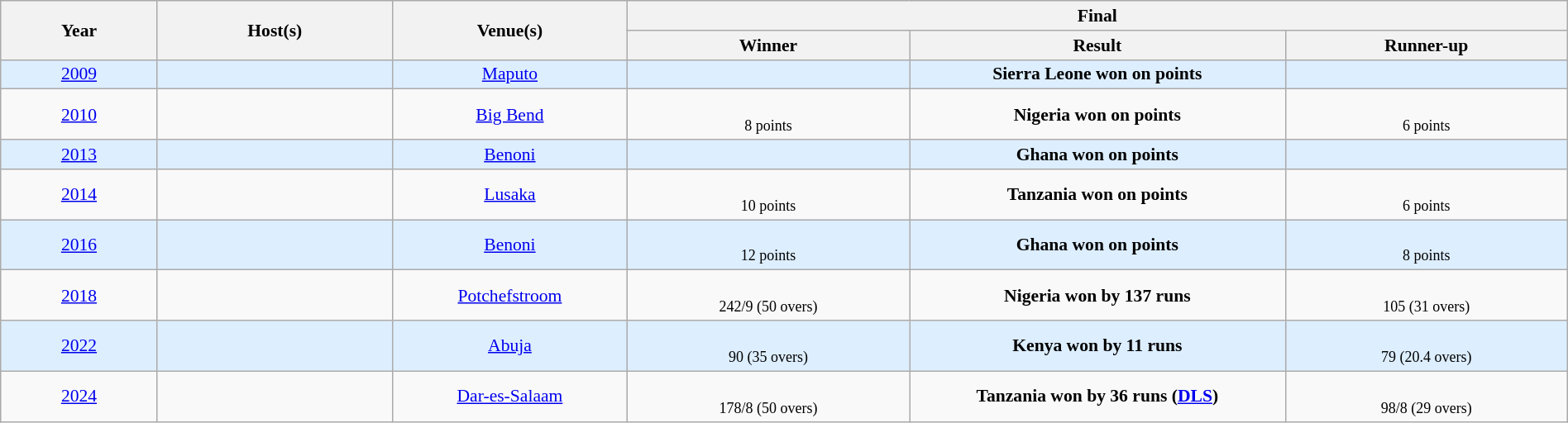<table class="wikitable" style="font-size:90%; width: 100%; text-align: center;">
<tr>
<th rowspan=2 width=10%>Year</th>
<th rowspan=2 width=15%>Host(s)</th>
<th rowspan=2 width=15%>Venue(s)</th>
<th colspan=3>Final</th>
</tr>
<tr>
<th width=18%>Winner</th>
<th width=24%>Result</th>
<th width=18%>Runner-up</th>
</tr>
<tr style="background:#ddeeff">
<td><a href='#'>2009</a></td>
<td></td>
<td><a href='#'>Maputo</a></td>
<td><br></td>
<td><strong>Sierra Leone won on points</strong><br></td>
<td><br></td>
</tr>
<tr>
<td><a href='#'>2010</a></td>
<td></td>
<td><a href='#'>Big Bend</a></td>
<td><br><small>8 points</small></td>
<td><strong>Nigeria won on points</strong><br></td>
<td><br><small>6 points</small></td>
</tr>
<tr style="background:#ddeeff">
<td><a href='#'>2013</a></td>
<td></td>
<td><a href='#'>Benoni</a></td>
<td><br></td>
<td><strong>Ghana won on points</strong><br></td>
<td><br></td>
</tr>
<tr>
<td><a href='#'>2014</a></td>
<td></td>
<td><a href='#'>Lusaka</a></td>
<td><br><small>10 points</small></td>
<td><strong>Tanzania won on points</strong><br></td>
<td><br><small>6 points</small></td>
</tr>
<tr style="background:#ddeeff">
<td><a href='#'>2016</a></td>
<td></td>
<td><a href='#'>Benoni</a></td>
<td><br><small>12 points</small></td>
<td><strong>Ghana won on points</strong><br></td>
<td><br><small>8 points</small></td>
</tr>
<tr>
<td><a href='#'>2018</a></td>
<td></td>
<td><a href='#'>Potchefstroom</a></td>
<td><br><small>242/9 (50 overs)</small></td>
<td><strong>Nigeria won by 137 runs</strong><br></td>
<td><br><small>105 (31 overs)</small></td>
</tr>
<tr style="background:#ddeeff">
<td><a href='#'>2022</a></td>
<td></td>
<td><a href='#'>Abuja</a></td>
<td><br><small>90 (35 overs)</small></td>
<td><strong>Kenya won by 11 runs</strong></td>
<td><br><small>79 (20.4 overs)</small></td>
</tr>
<tr>
<td><a href='#'>2024</a></td>
<td></td>
<td><a href='#'>Dar-es-Salaam</a></td>
<td><br><small>178/8 (50 overs)</small></td>
<td><strong>Tanzania won by 36 runs (<a href='#'>DLS</a>)</strong><br></td>
<td><br><small>98/8 (29 overs)</small></td>
</tr>
</table>
